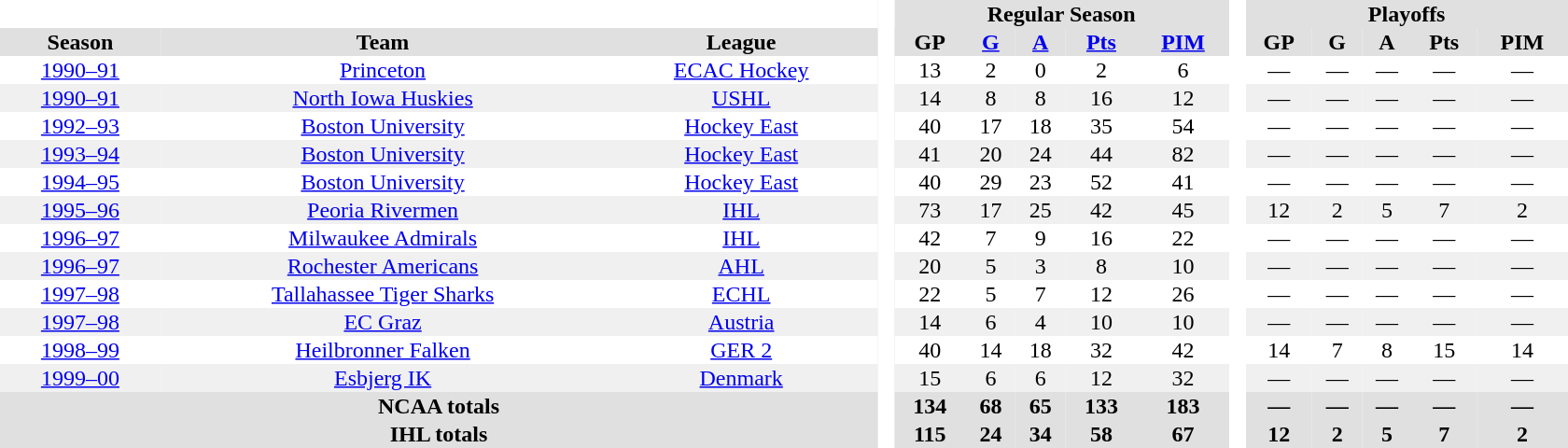<table border="0" cellpadding="1" cellspacing="0" style="text-align:center; width:70em">
<tr bgcolor="#e0e0e0">
<th colspan="3"  bgcolor="#ffffff"> </th>
<th rowspan="99" bgcolor="#ffffff"> </th>
<th colspan="5">Regular Season</th>
<th rowspan="99" bgcolor="#ffffff"> </th>
<th colspan="5">Playoffs</th>
</tr>
<tr bgcolor="#e0e0e0">
<th>Season</th>
<th>Team</th>
<th>League</th>
<th>GP</th>
<th><a href='#'>G</a></th>
<th><a href='#'>A</a></th>
<th><a href='#'>Pts</a></th>
<th><a href='#'>PIM</a></th>
<th>GP</th>
<th>G</th>
<th>A</th>
<th>Pts</th>
<th>PIM</th>
</tr>
<tr>
<td><a href='#'>1990–91</a></td>
<td><a href='#'>Princeton</a></td>
<td><a href='#'>ECAC Hockey</a></td>
<td>13</td>
<td>2</td>
<td>0</td>
<td>2</td>
<td>6</td>
<td>—</td>
<td>—</td>
<td>—</td>
<td>—</td>
<td>—</td>
</tr>
<tr bgcolor="f0f0f0">
<td><a href='#'>1990–91</a></td>
<td><a href='#'>North Iowa Huskies</a></td>
<td><a href='#'>USHL</a></td>
<td>14</td>
<td>8</td>
<td>8</td>
<td>16</td>
<td>12</td>
<td>—</td>
<td>—</td>
<td>—</td>
<td>—</td>
<td>—</td>
</tr>
<tr>
<td><a href='#'>1992–93</a></td>
<td><a href='#'>Boston University</a></td>
<td><a href='#'>Hockey East</a></td>
<td>40</td>
<td>17</td>
<td>18</td>
<td>35</td>
<td>54</td>
<td>—</td>
<td>—</td>
<td>—</td>
<td>—</td>
<td>—</td>
</tr>
<tr bgcolor="f0f0f0">
<td><a href='#'>1993–94</a></td>
<td><a href='#'>Boston University</a></td>
<td><a href='#'>Hockey East</a></td>
<td>41</td>
<td>20</td>
<td>24</td>
<td>44</td>
<td>82</td>
<td>—</td>
<td>—</td>
<td>—</td>
<td>—</td>
<td>—</td>
</tr>
<tr>
<td><a href='#'>1994–95</a></td>
<td><a href='#'>Boston University</a></td>
<td><a href='#'>Hockey East</a></td>
<td>40</td>
<td>29</td>
<td>23</td>
<td>52</td>
<td>41</td>
<td>—</td>
<td>—</td>
<td>—</td>
<td>—</td>
<td>—</td>
</tr>
<tr bgcolor="f0f0f0">
<td><a href='#'>1995–96</a></td>
<td><a href='#'>Peoria Rivermen</a></td>
<td><a href='#'>IHL</a></td>
<td>73</td>
<td>17</td>
<td>25</td>
<td>42</td>
<td>45</td>
<td>12</td>
<td>2</td>
<td>5</td>
<td>7</td>
<td>2</td>
</tr>
<tr>
<td><a href='#'>1996–97</a></td>
<td><a href='#'>Milwaukee Admirals</a></td>
<td><a href='#'>IHL</a></td>
<td>42</td>
<td>7</td>
<td>9</td>
<td>16</td>
<td>22</td>
<td>—</td>
<td>—</td>
<td>—</td>
<td>—</td>
<td>—</td>
</tr>
<tr bgcolor="f0f0f0">
<td><a href='#'>1996–97</a></td>
<td><a href='#'>Rochester Americans</a></td>
<td><a href='#'>AHL</a></td>
<td>20</td>
<td>5</td>
<td>3</td>
<td>8</td>
<td>10</td>
<td>—</td>
<td>—</td>
<td>—</td>
<td>—</td>
<td>—</td>
</tr>
<tr>
<td><a href='#'>1997–98</a></td>
<td><a href='#'>Tallahassee Tiger Sharks</a></td>
<td><a href='#'>ECHL</a></td>
<td>22</td>
<td>5</td>
<td>7</td>
<td>12</td>
<td>26</td>
<td>—</td>
<td>—</td>
<td>—</td>
<td>—</td>
<td>—</td>
</tr>
<tr bgcolor="f0f0f0">
<td><a href='#'>1997–98</a></td>
<td><a href='#'>EC Graz</a></td>
<td><a href='#'>Austria</a></td>
<td>14</td>
<td>6</td>
<td>4</td>
<td>10</td>
<td>10</td>
<td>—</td>
<td>—</td>
<td>—</td>
<td>—</td>
<td>—</td>
</tr>
<tr>
<td><a href='#'>1998–99</a></td>
<td><a href='#'>Heilbronner Falken</a></td>
<td><a href='#'>GER 2</a></td>
<td>40</td>
<td>14</td>
<td>18</td>
<td>32</td>
<td>42</td>
<td>14</td>
<td>7</td>
<td>8</td>
<td>15</td>
<td>14</td>
</tr>
<tr bgcolor="f0f0f0">
<td><a href='#'>1999–00</a></td>
<td><a href='#'>Esbjerg IK</a></td>
<td><a href='#'>Denmark</a></td>
<td>15</td>
<td>6</td>
<td>6</td>
<td>12</td>
<td>32</td>
<td>—</td>
<td>—</td>
<td>—</td>
<td>—</td>
<td>—</td>
</tr>
<tr bgcolor="#e0e0e0">
<th colspan="3">NCAA totals</th>
<th>134</th>
<th>68</th>
<th>65</th>
<th>133</th>
<th>183</th>
<th>—</th>
<th>—</th>
<th>—</th>
<th>—</th>
<th>—</th>
</tr>
<tr bgcolor="#e0e0e0">
<th colspan="3">IHL totals</th>
<th>115</th>
<th>24</th>
<th>34</th>
<th>58</th>
<th>67</th>
<th>12</th>
<th>2</th>
<th>5</th>
<th>7</th>
<th>2</th>
</tr>
</table>
